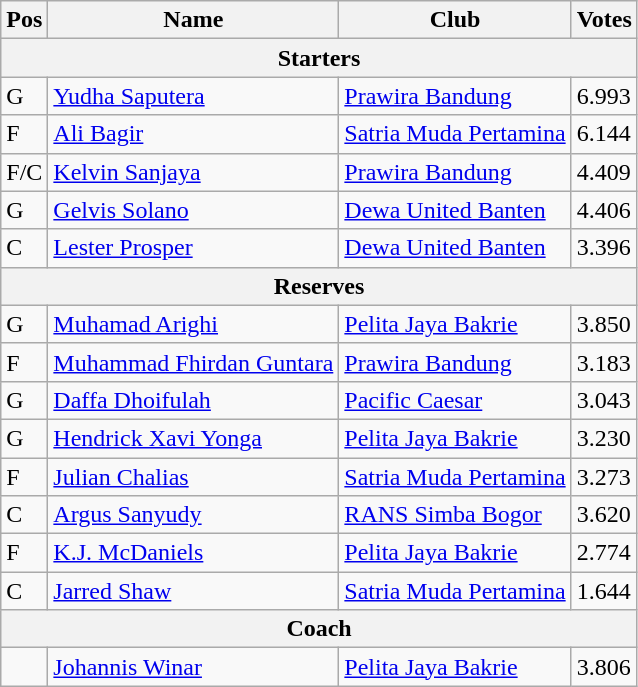<table class="wikitable">
<tr>
<th>Pos</th>
<th>Name</th>
<th>Club</th>
<th>Votes</th>
</tr>
<tr>
<th colspan="4">Starters</th>
</tr>
<tr>
<td>G</td>
<td> <a href='#'>Yudha Saputera</a></td>
<td><a href='#'>Prawira Bandung</a></td>
<td>6.993</td>
</tr>
<tr>
<td>F</td>
<td> <a href='#'>Ali Bagir</a></td>
<td><a href='#'>Satria Muda Pertamina</a></td>
<td>6.144</td>
</tr>
<tr>
<td>F/C</td>
<td> <a href='#'>Kelvin Sanjaya</a></td>
<td><a href='#'>Prawira Bandung</a></td>
<td>4.409</td>
</tr>
<tr>
<td>G</td>
<td> <a href='#'>Gelvis Solano</a></td>
<td><a href='#'>Dewa United Banten</a></td>
<td>4.406</td>
</tr>
<tr>
<td>C</td>
<td> <a href='#'>Lester Prosper</a></td>
<td><a href='#'>Dewa United Banten</a></td>
<td>3.396</td>
</tr>
<tr>
<th colspan="4">Reserves</th>
</tr>
<tr>
<td>G</td>
<td> <a href='#'>Muhamad Arighi</a></td>
<td><a href='#'>Pelita Jaya Bakrie</a></td>
<td>3.850</td>
</tr>
<tr>
<td>F</td>
<td> <a href='#'>Muhammad Fhirdan Guntara</a></td>
<td><a href='#'>Prawira Bandung</a></td>
<td>3.183</td>
</tr>
<tr>
<td>G</td>
<td> <a href='#'>Daffa Dhoifulah</a></td>
<td><a href='#'>Pacific Caesar</a></td>
<td>3.043</td>
</tr>
<tr>
<td>G</td>
<td> <a href='#'>Hendrick Xavi Yonga</a></td>
<td><a href='#'>Pelita Jaya Bakrie</a></td>
<td>3.230</td>
</tr>
<tr>
<td>F</td>
<td> <a href='#'>Julian Chalias</a></td>
<td><a href='#'>Satria Muda Pertamina</a></td>
<td>3.273</td>
</tr>
<tr>
<td>C</td>
<td> <a href='#'>Argus Sanyudy</a></td>
<td><a href='#'>RANS Simba Bogor</a></td>
<td>3.620</td>
</tr>
<tr>
<td>F</td>
<td> <a href='#'>K.J. McDaniels</a></td>
<td><a href='#'>Pelita Jaya Bakrie</a></td>
<td>2.774</td>
</tr>
<tr>
<td>C</td>
<td> <a href='#'>Jarred Shaw</a></td>
<td><a href='#'>Satria Muda Pertamina</a></td>
<td>1.644</td>
</tr>
<tr>
<th colspan="4">Coach</th>
</tr>
<tr>
<td></td>
<td> <a href='#'>Johannis Winar</a></td>
<td><a href='#'>Pelita Jaya Bakrie</a></td>
<td>3.806</td>
</tr>
</table>
